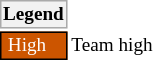<table class="toccolours" style="font-size: 80%; white-space: nowrap;">
<tr>
<th colspan="1" style="background-color: #F2F2F2; border: 1px solid #AAAAAA;">Legend</th>
</tr>
<tr>
<td style="background:#CC5500; color:#ffffff; border: 1px solid black"> High </td>
<td>Team high</td>
</tr>
<tr>
</tr>
</table>
